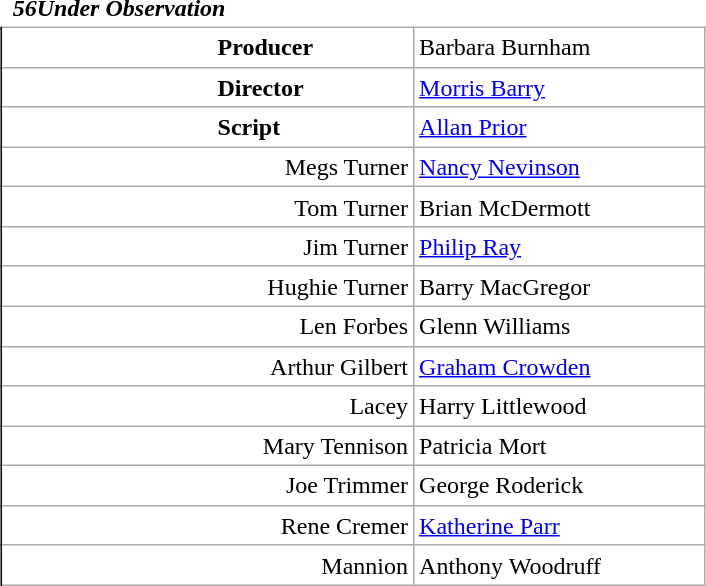<table class="wikitable mw-collapsible mw-collapsed" style="vertical-align:top;margin:auto 2em;line-height:1.2;min-width:33em;display: inline-table;background-color:inherit;border:none;">
<tr>
<td class=unsortable style="border:hidden;line-height:1.67;text-align:center;margin-left:-1em;padding-left:0.5em;min-width:1.0em;"></td>
<td class=unsortable style="border:none;padding-left:0.5em;text-align:left;min-width:16.5em;font-weight:700;font-style:italic;">56Under Observation</td>
<td class=unsortable style="border:none;text-align:right;font-weight:normal;font-family:Courier;font-size:95%;letter-spacing:-1pt;min-width:8.5em;padding-right:0.2em;"></td>
<td class=unsortable style="border:hidden;min-width:3.5em;padding-left:0;"></td>
<td class=unsortable style="border:hidden;min-width:3.5em;font-size:95%;"></td>
</tr>
<tr>
<td rowspan=100 style="border:none thin;border-right-style :solid;"></td>
</tr>
<tr>
<td style="text-align:left;padding-left:9.0em;font-weight:bold;">Producer</td>
<td colspan=2>Barbara Burnham</td>
</tr>
<tr>
<td style="text-align:left;padding-left:9.0em;font-weight:bold;">Director</td>
<td colspan=2><a href='#'>Morris Barry</a></td>
</tr>
<tr>
<td style="text-align:left;padding-left:9.0em;font-weight:bold;">Script</td>
<td colspan=2><a href='#'>Allan Prior</a></td>
</tr>
<tr>
<td style="text-align:right;">Megs Turner</td>
<td colspan=2><a href='#'>Nancy Nevinson</a></td>
</tr>
<tr>
<td style="text-align:right;">Tom Turner</td>
<td colspan=2>Brian McDermott</td>
</tr>
<tr>
<td style="text-align:right;">Jim Turner</td>
<td colspan=2><a href='#'>Philip Ray</a></td>
</tr>
<tr>
<td style="text-align:right;">Hughie Turner</td>
<td colspan=2>Barry MacGregor</td>
</tr>
<tr>
<td style="text-align:right;">Len Forbes</td>
<td colspan=2>Glenn Williams</td>
</tr>
<tr>
<td style="text-align:right;">Arthur Gilbert</td>
<td colspan=2><a href='#'>Graham Crowden</a></td>
</tr>
<tr>
<td style="text-align:right;">Lacey</td>
<td colspan=2>Harry Littlewood</td>
</tr>
<tr>
<td style="text-align:right;">Mary Tennison</td>
<td colspan=2>Patricia Mort</td>
</tr>
<tr>
<td style="text-align:right;">Joe Trimmer</td>
<td colspan=2>George Roderick</td>
</tr>
<tr>
<td style="text-align:right;">Rene Cremer</td>
<td colspan=2><a href='#'>Katherine Parr</a></td>
</tr>
<tr>
<td style="text-align:right;">Mannion</td>
<td colspan=2>Anthony Woodruff</td>
</tr>
</table>
